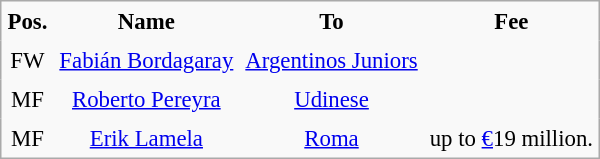<table class= border="2" cellpadding="4" cellspacing="0" style="text-align:center; margin: 1em 1em 1em 0; background: #f9f9f9; border:1px #aaa solid; border-collapse: collapse; font-size: 95%;">
<tr>
<th>Pos.</th>
<th>Name</th>
<th>To</th>
<th>Fee</th>
</tr>
<tr>
<td>FW</td>
<td><a href='#'>Fabián Bordagaray</a></td>
<td> <a href='#'>Argentinos Juniors</a></td>
<td></td>
</tr>
<tr>
<td>MF</td>
<td><a href='#'>Roberto Pereyra</a></td>
<td> <a href='#'>Udinese</a></td>
<td></td>
</tr>
<tr>
<td>MF</td>
<td><a href='#'>Erik Lamela</a></td>
<td> <a href='#'>Roma</a></td>
<td>up to <a href='#'>€</a>19 million.</td>
</tr>
</table>
